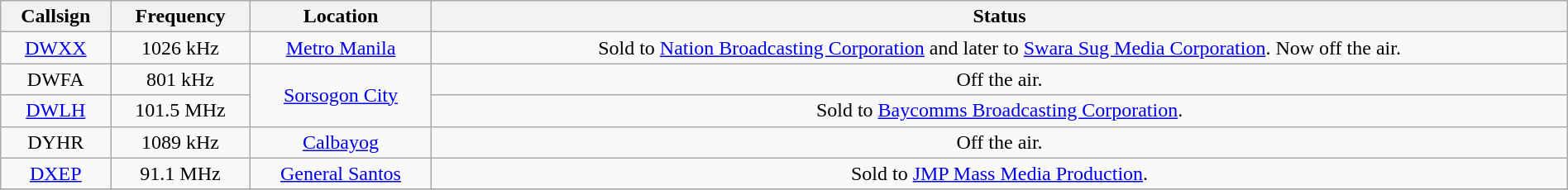<table class="wikitable" style="width:100%; text-align:center;">
<tr>
<th>Callsign</th>
<th>Frequency</th>
<th>Location</th>
<th>Status</th>
</tr>
<tr>
<td><a href='#'>DWXX</a></td>
<td>1026 kHz</td>
<td><a href='#'>Metro Manila</a></td>
<td>Sold to <a href='#'>Nation Broadcasting Corporation</a> and later to <a href='#'>Swara Sug Media Corporation</a>. Now off the air.</td>
</tr>
<tr>
<td>DWFA</td>
<td>801 kHz</td>
<td rowspan="2"><a href='#'>Sorsogon City</a></td>
<td>Off the air.</td>
</tr>
<tr>
<td><a href='#'>DWLH</a></td>
<td>101.5 MHz</td>
<td>Sold to <a href='#'>Baycomms Broadcasting Corporation</a>.</td>
</tr>
<tr>
<td>DYHR</td>
<td>1089 kHz</td>
<td><a href='#'>Calbayog</a></td>
<td>Off the air.</td>
</tr>
<tr>
<td><a href='#'>DXEP</a></td>
<td>91.1 MHz</td>
<td><a href='#'>General Santos</a></td>
<td>Sold to <a href='#'>JMP Mass Media Production</a>.</td>
</tr>
<tr>
</tr>
</table>
